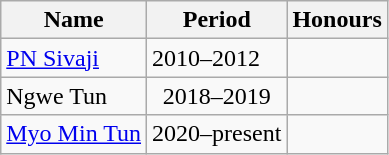<table class="wikitable">
<tr>
<th>Name</th>
<th>Period</th>
<th>Honours</th>
</tr>
<tr>
<td> <a href='#'>PN Sivaji</a></td>
<td>2010–2012</td>
<td></td>
</tr>
<tr>
<td>   Ngwe Tun</td>
<td align="center">2018–2019</td>
<td></td>
</tr>
<tr>
<td> <a href='#'>Myo Min Tun</a></td>
<td align="center">2020–present</td>
<td></td>
</tr>
</table>
